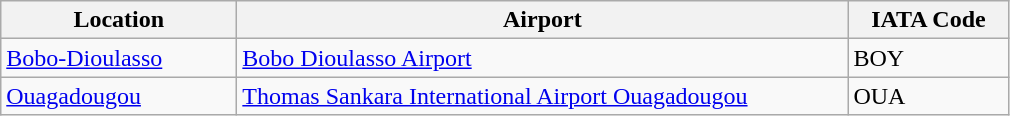<table class="wikitable">
<tr>
<th scope="col" style="width:150px;">Location</th>
<th scope="col" style="width:400px;">Airport</th>
<th scope="col" style="width:100px;">IATA Code</th>
</tr>
<tr>
<td><a href='#'>Bobo-Dioulasso</a></td>
<td><a href='#'>Bobo Dioulasso Airport</a></td>
<td>BOY</td>
</tr>
<tr>
<td><a href='#'>Ouagadougou</a></td>
<td><a href='#'>Thomas Sankara International Airport Ouagadougou</a></td>
<td>OUA</td>
</tr>
</table>
